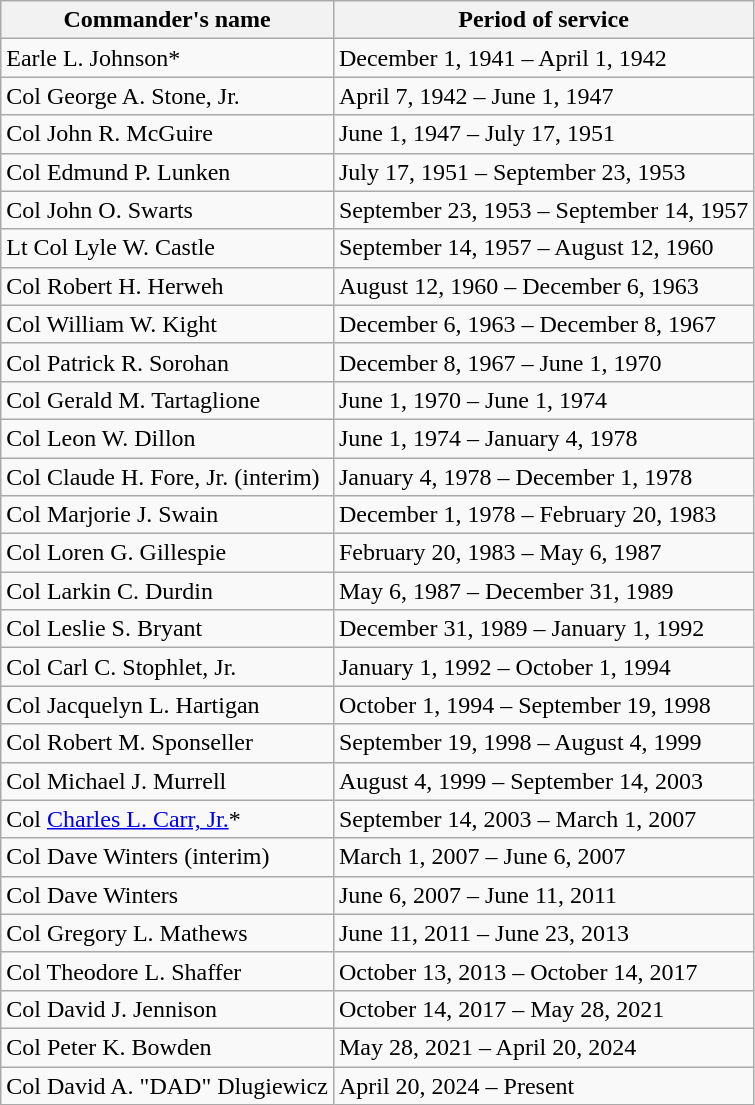<table class="wikitable">
<tr>
<th>Commander's name</th>
<th>Period of service</th>
</tr>
<tr>
<td>Earle L. Johnson*</td>
<td>December 1, 1941 – April 1, 1942</td>
</tr>
<tr>
<td>Col George A. Stone, Jr.</td>
<td>April 7, 1942 – June 1, 1947</td>
</tr>
<tr>
<td>Col John R. McGuire</td>
<td>June 1, 1947 – July 17, 1951</td>
</tr>
<tr>
<td>Col Edmund P. Lunken</td>
<td>July 17, 1951 – September 23, 1953</td>
</tr>
<tr>
<td>Col John O. Swarts</td>
<td>September 23, 1953 – September 14, 1957</td>
</tr>
<tr>
<td>Lt Col Lyle W. Castle</td>
<td>September 14, 1957 – August 12, 1960</td>
</tr>
<tr>
<td>Col Robert H. Herweh</td>
<td>August 12, 1960 – December 6, 1963</td>
</tr>
<tr>
<td>Col William W. Kight</td>
<td>December 6, 1963 – December 8, 1967</td>
</tr>
<tr>
<td>Col Patrick R. Sorohan</td>
<td>December 8, 1967 – June 1, 1970</td>
</tr>
<tr>
<td>Col Gerald M. Tartaglione</td>
<td>June 1, 1970 – June 1, 1974</td>
</tr>
<tr>
<td>Col Leon W. Dillon</td>
<td>June 1, 1974 – January 4, 1978</td>
</tr>
<tr>
<td>Col Claude H. Fore, Jr. (interim)</td>
<td>January 4, 1978 – December 1, 1978</td>
</tr>
<tr>
<td>Col Marjorie J. Swain</td>
<td>December 1, 1978 – February 20, 1983</td>
</tr>
<tr>
<td>Col Loren G. Gillespie</td>
<td>February 20, 1983 – May 6, 1987</td>
</tr>
<tr>
<td>Col Larkin C. Durdin</td>
<td>May 6, 1987 – December 31, 1989</td>
</tr>
<tr>
<td>Col Leslie S. Bryant</td>
<td>December 31, 1989 – January 1, 1992</td>
</tr>
<tr>
<td>Col Carl C. Stophlet, Jr.</td>
<td>January 1, 1992 – October 1, 1994</td>
</tr>
<tr>
<td>Col Jacquelyn L. Hartigan</td>
<td>October 1, 1994 – September 19, 1998</td>
</tr>
<tr>
<td>Col Robert M. Sponseller</td>
<td>September 19, 1998 – August 4, 1999</td>
</tr>
<tr>
<td>Col Michael J. Murrell</td>
<td>August 4, 1999 – September 14, 2003</td>
</tr>
<tr>
<td>Col <a href='#'>Charles L. Carr, Jr.</a>*</td>
<td>September 14, 2003 – March 1, 2007</td>
</tr>
<tr>
<td>Col Dave Winters (interim)</td>
<td>March 1, 2007 – June 6, 2007</td>
</tr>
<tr>
<td>Col Dave Winters</td>
<td>June 6, 2007 – June 11, 2011</td>
</tr>
<tr>
<td>Col Gregory L. Mathews</td>
<td>June 11, 2011 – June 23, 2013</td>
</tr>
<tr>
<td>Col Theodore L. Shaffer</td>
<td>October 13, 2013 – October 14, 2017</td>
</tr>
<tr>
<td>Col David J. Jennison</td>
<td>October 14, 2017 – May 28, 2021</td>
</tr>
<tr>
<td>Col Peter K. Bowden</td>
<td>May 28, 2021 – April 20, 2024</td>
</tr>
<tr>
<td>Col David A. "DAD" Dlugiewicz</td>
<td>April 20, 2024 – Present</td>
</tr>
</table>
